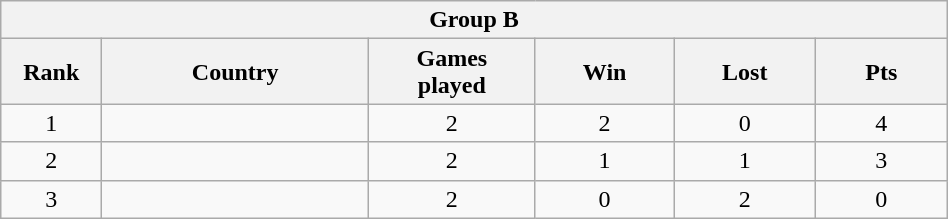<table class="wikitable" style= "text-align: center; Width:50%">
<tr>
<th colspan= 6>Group B</th>
</tr>
<tr>
<th width=2%>Rank</th>
<th width=10%>Country</th>
<th width=5%>Games <br> played</th>
<th width=5%>Win</th>
<th width=5%>Lost</th>
<th width=5%>Pts</th>
</tr>
<tr>
<td>1</td>
<td style= "text-align: left"></td>
<td>2</td>
<td>2</td>
<td>0</td>
<td>4</td>
</tr>
<tr>
<td>2</td>
<td style= "text-align: left"></td>
<td>2</td>
<td>1</td>
<td>1</td>
<td>3</td>
</tr>
<tr>
<td>3</td>
<td style= "text-align: left"></td>
<td>2</td>
<td>0</td>
<td>2</td>
<td>0</td>
</tr>
</table>
